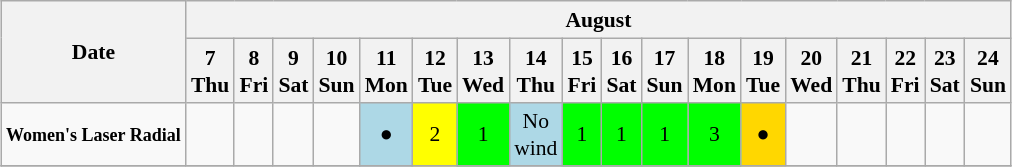<table class="wikitable" style="margin:0.5em auto; font-size:90%; line-height:1.25em;">
<tr>
<th rowspan=2>Date</th>
<th colspan=18>August</th>
</tr>
<tr>
<th>7<br>Thu</th>
<th>8<br>Fri</th>
<th>9<br>Sat</th>
<th>10<br>Sun</th>
<th>11<br>Mon</th>
<th>12<br>Tue</th>
<th>13<br>Wed</th>
<th>14<br>Thu</th>
<th>15<br>Fri</th>
<th>16<br>Sat</th>
<th>17<br>Sun</th>
<th>18<br>Mon</th>
<th>19<br>Tue</th>
<th>20<br>Wed</th>
<th>21<br>Thu</th>
<th>22<br>Fri</th>
<th>23<br>Sat</th>
<th>24<br>Sun</th>
</tr>
<tr align="center">
<td align="right"><small><strong>Women's Laser Radial</strong></small></td>
<td></td>
<td></td>
<td></td>
<td></td>
<td bgcolor=LightBlue><span> ● </span></td>
<td bgcolor=Yellow><span> 2 </span></td>
<td bgcolor=Lime><span> 1 </span></td>
<td bgcolor=LightBlue><span> No<br>wind </span></td>
<td bgcolor=Lime><span> 1 </span></td>
<td bgcolor=Lime><span> 1 </span></td>
<td bgcolor=Lime><span> 1 </span></td>
<td bgcolor=Lime><span> 3 </span></td>
<td bgcolor=Gold><span> ● </span></td>
<td></td>
<td></td>
<td></td>
<td></td>
<td></td>
</tr>
<tr>
</tr>
</table>
